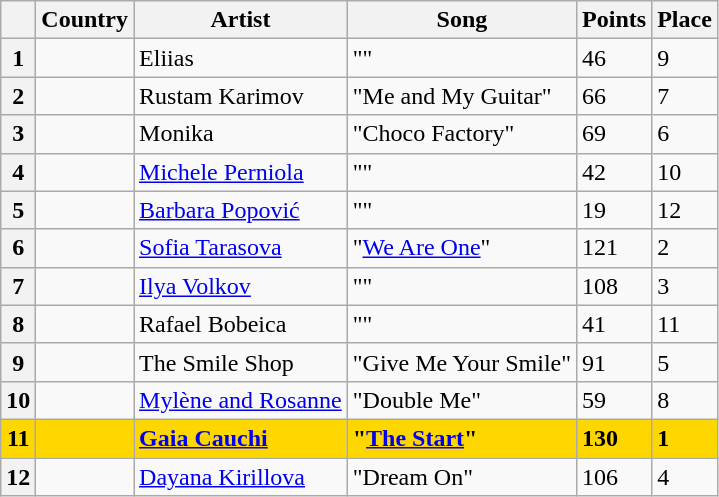<table class="sortable wikitable plainrowheaders">
<tr>
<th scope="col"></th>
<th scope="col">Country</th>
<th scope="col">Artist</th>
<th scope="col">Song</th>
<th scope="col">Points</th>
<th scope="col">Place</th>
</tr>
<tr>
<th scope="row" style="text-align:center;">1</th>
<td></td>
<td>Eliias</td>
<td>""</td>
<td>46</td>
<td>9</td>
</tr>
<tr>
<th scope="row" style="text-align:center;">2</th>
<td></td>
<td>Rustam Karimov</td>
<td>"Me and My Guitar"</td>
<td>66</td>
<td>7</td>
</tr>
<tr>
<th scope="row" style="text-align:center;">3</th>
<td></td>
<td>Monika</td>
<td>"Choco Factory"</td>
<td>69</td>
<td>6</td>
</tr>
<tr>
<th scope="row" style="text-align:center;">4</th>
<td></td>
<td><a href='#'>Michele Perniola</a></td>
<td>""</td>
<td>42</td>
<td>10</td>
</tr>
<tr>
<th scope="row" style="text-align:center;">5</th>
<td></td>
<td><a href='#'>Barbara Popović</a></td>
<td>""</td>
<td>19</td>
<td>12</td>
</tr>
<tr>
<th scope="row" style="text-align:center;">6</th>
<td></td>
<td><a href='#'>Sofia Tarasova</a></td>
<td>"<a href='#'>We Are One</a>"</td>
<td>121</td>
<td>2</td>
</tr>
<tr>
<th scope="row" style="text-align:center;">7</th>
<td></td>
<td><a href='#'>Ilya Volkov</a></td>
<td>""</td>
<td>108</td>
<td>3</td>
</tr>
<tr>
<th scope="row" style="text-align:center;">8</th>
<td></td>
<td>Rafael Bobeica</td>
<td>""</td>
<td>41</td>
<td>11</td>
</tr>
<tr>
<th scope="row" style="text-align:center;">9</th>
<td></td>
<td>The Smile Shop</td>
<td>"Give Me Your Smile"</td>
<td>91</td>
<td>5</td>
</tr>
<tr>
<th scope="row" style="text-align:center;">10</th>
<td></td>
<td><a href='#'>Mylène and Rosanne</a></td>
<td>"Double Me"</td>
<td>59</td>
<td>8</td>
</tr>
<tr style="font-weight:bold; background:gold;">
<th scope="row" style="text-align:center; font-weight:bold; background:gold;">11</th>
<td></td>
<td><a href='#'>Gaia Cauchi</a></td>
<td>"<a href='#'>The Start</a>"</td>
<td>130</td>
<td>1</td>
</tr>
<tr>
<th scope="row" style="text-align:center;">12</th>
<td></td>
<td><a href='#'>Dayana Kirillova</a></td>
<td>"Dream On"</td>
<td>106</td>
<td>4</td>
</tr>
</table>
